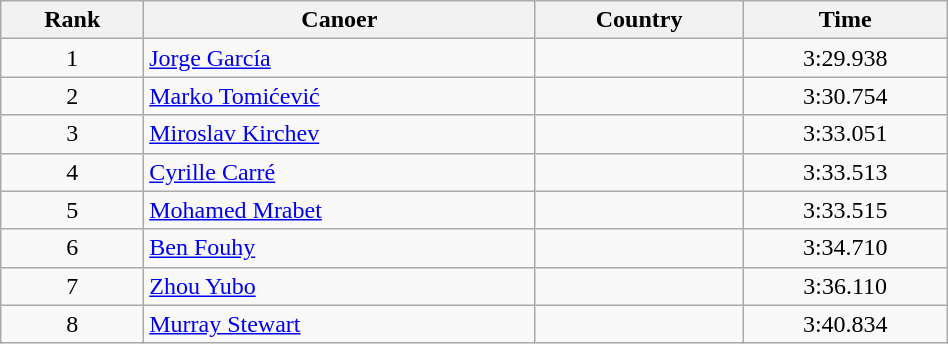<table class="wikitable" width=50% style="text-align:center;">
<tr>
<th>Rank</th>
<th>Canoer</th>
<th>Country</th>
<th>Time</th>
</tr>
<tr>
<td>1</td>
<td align="left"><a href='#'>Jorge García</a></td>
<td align="left"></td>
<td>3:29.938</td>
</tr>
<tr>
<td>2</td>
<td align="left"><a href='#'>Marko Tomićević</a></td>
<td align="left"></td>
<td>3:30.754</td>
</tr>
<tr>
<td>3</td>
<td align="left"><a href='#'>Miroslav Kirchev</a></td>
<td align="left"></td>
<td>3:33.051</td>
</tr>
<tr>
<td>4</td>
<td align="left"><a href='#'>Cyrille Carré</a></td>
<td align="left"></td>
<td>3:33.513</td>
</tr>
<tr>
<td>5</td>
<td align="left"><a href='#'>Mohamed Mrabet</a></td>
<td align="left"></td>
<td>3:33.515</td>
</tr>
<tr>
<td>6</td>
<td align="left"><a href='#'>Ben Fouhy</a></td>
<td align="left"></td>
<td>3:34.710</td>
</tr>
<tr>
<td>7</td>
<td align="left"><a href='#'>Zhou Yubo</a></td>
<td align="left"></td>
<td>3:36.110</td>
</tr>
<tr>
<td>8</td>
<td align="left"><a href='#'>Murray Stewart</a></td>
<td align="left"></td>
<td>3:40.834</td>
</tr>
</table>
